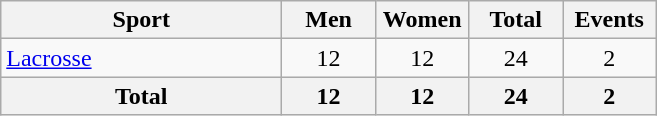<table class="wikitable" style="text-align:center;">
<tr>
<th width=180>Sport</th>
<th width=55>Men</th>
<th width=55>Women</th>
<th width=55>Total</th>
<th width=55>Events</th>
</tr>
<tr>
<td align=left><a href='#'>Lacrosse</a></td>
<td>12</td>
<td>12</td>
<td>24</td>
<td>2</td>
</tr>
<tr>
<th>Total</th>
<th>12</th>
<th>12</th>
<th>24</th>
<th>2</th>
</tr>
</table>
